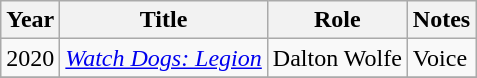<table class="wikitable sortable">
<tr>
<th>Year</th>
<th>Title</th>
<th>Role</th>
<th class="unsortable">Notes</th>
</tr>
<tr>
<td>2020</td>
<td><em><a href='#'>Watch Dogs: Legion</a></em></td>
<td>Dalton Wolfe</td>
<td>Voice</td>
</tr>
<tr>
</tr>
</table>
